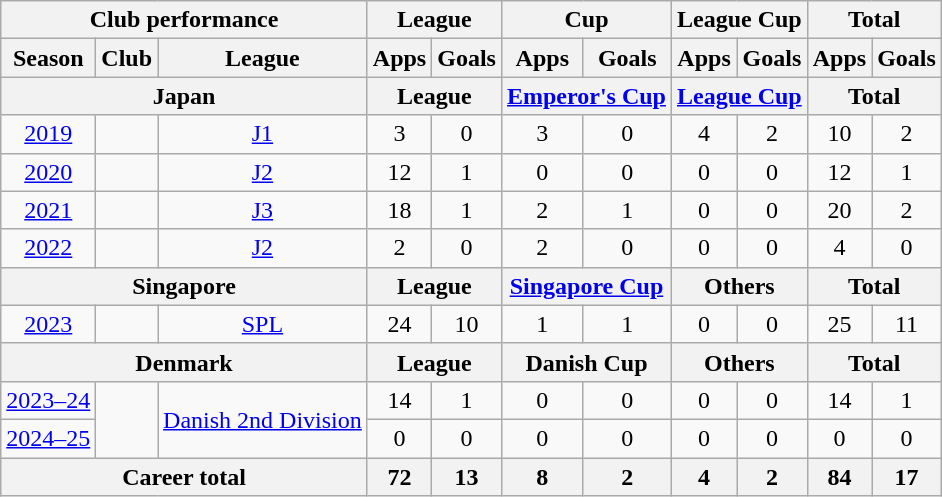<table class="wikitable" style="text-align:center">
<tr>
<th colspan=3>Club performance</th>
<th colspan=2>League</th>
<th colspan=2>Cup</th>
<th colspan=2>League Cup</th>
<th colspan=2>Total</th>
</tr>
<tr>
<th>Season</th>
<th>Club</th>
<th>League</th>
<th>Apps</th>
<th>Goals</th>
<th>Apps</th>
<th>Goals</th>
<th>Apps</th>
<th>Goals</th>
<th>Apps</th>
<th>Goals</th>
</tr>
<tr>
<th colspan=3>Japan</th>
<th colspan=2>League</th>
<th colspan=2><a href='#'>Emperor's Cup</a></th>
<th colspan=2><a href='#'>League Cup</a></th>
<th colspan=2>Total</th>
</tr>
<tr>
<td><a href='#'>2019</a></td>
<td rowspan="1"></td>
<td rowspan="1"><a href='#'>J1</a></td>
<td>3</td>
<td>0</td>
<td>3</td>
<td>0</td>
<td>4</td>
<td>2</td>
<td>10</td>
<td>2</td>
</tr>
<tr>
<td><a href='#'>2020</a></td>
<td rowspan="1"></td>
<td rowspan="1"><a href='#'>J2</a></td>
<td>12</td>
<td>1</td>
<td>0</td>
<td>0</td>
<td>0</td>
<td>0</td>
<td>12</td>
<td>1</td>
</tr>
<tr>
<td><a href='#'>2021</a></td>
<td rowspan="1"></td>
<td rowspan="1"><a href='#'>J3</a></td>
<td>18</td>
<td>1</td>
<td>2</td>
<td>1</td>
<td>0</td>
<td>0</td>
<td>20</td>
<td>2</td>
</tr>
<tr>
<td><a href='#'>2022</a></td>
<td rowspan="1"></td>
<td rowspan="1"><a href='#'>J2</a></td>
<td>2</td>
<td>0</td>
<td>2</td>
<td>0</td>
<td>0</td>
<td>0</td>
<td>4</td>
<td>0</td>
</tr>
<tr>
<th colspan=3>Singapore</th>
<th colspan=2>League</th>
<th colspan=2><a href='#'>Singapore Cup</a></th>
<th colspan=2>Others</th>
<th colspan=2>Total</th>
</tr>
<tr>
<td><a href='#'>2023</a></td>
<td rowspan="1"></td>
<td rowspan="1"><a href='#'>SPL</a></td>
<td>24</td>
<td>10</td>
<td>1</td>
<td>1</td>
<td>0</td>
<td>0</td>
<td>25</td>
<td>11</td>
</tr>
<tr>
<th colspan=3>Denmark</th>
<th colspan=2>League</th>
<th colspan=2>Danish Cup</th>
<th colspan=2>Others</th>
<th colspan=2>Total</th>
</tr>
<tr>
<td><a href='#'>2023–24</a></td>
<td rowspan="2"></td>
<td rowspan="2"><a href='#'>Danish 2nd Division</a></td>
<td>14</td>
<td>1</td>
<td>0</td>
<td>0</td>
<td>0</td>
<td>0</td>
<td>14</td>
<td>1</td>
</tr>
<tr>
<td><a href='#'>2024–25</a></td>
<td>0</td>
<td>0</td>
<td>0</td>
<td>0</td>
<td>0</td>
<td>0</td>
<td>0</td>
<td>0</td>
</tr>
<tr>
<th colspan=3>Career total</th>
<th>72</th>
<th>13</th>
<th>8</th>
<th>2</th>
<th>4</th>
<th>2</th>
<th>84</th>
<th>17</th>
</tr>
</table>
